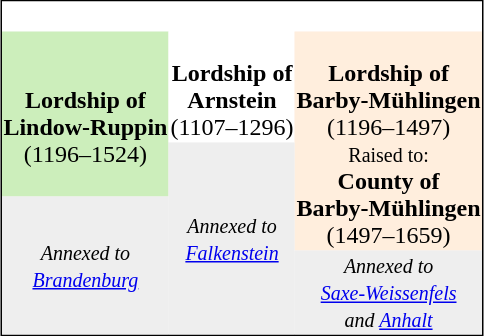<table align="center" style="border-spacing: 0px; border: 1px solid black; text-align: center;">
<tr>
<td colspan=3 style="background: #fff;">      </td>
</tr>
<tr>
<td colspan=1 rowspan="2" style="background: #ceb;"><br><strong>Lordship of<br>Lindow-Ruppin</strong><br>(1196–1524)</td>
<td colspan=1 style="background: #fff;"><br><strong>Lordship of<br>Arnstein</strong><br>(1107–1296)</td>
<td colspan=1 rowspan="3" style="background: #fed;"><br><strong>Lordship of<br>Barby-Mühlingen</strong><br>(1196–1497)<br><small>Raised to:</small><br><strong>County of<br>Barby-Mühlingen</strong><br>(1497–1659)</td>
</tr>
<tr>
<td colspan=1 rowspan="4" style="background: #eee;"><small><em>Annexed to<br><a href='#'>Falkenstein</a></em></small></td>
</tr>
<tr>
<td colspan=1 rowspan="3" style="background: #eee;"><small><em>Annexed to<br><a href='#'>Brandenburg</a></em></small></td>
</tr>
<tr>
<td colspan=1 style="background: #eee;"><small><em>Annexed to<br><a href='#'>Saxe-Weissenfels</a><br>and <a href='#'>Anhalt</a></em></small></td>
</tr>
<tr>
</tr>
</table>
